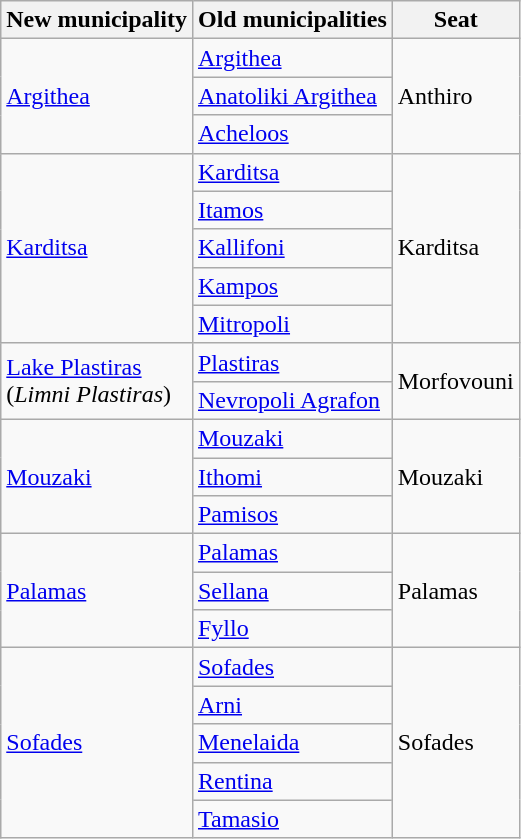<table class="wikitable">
<tr>
<th>New municipality</th>
<th>Old municipalities</th>
<th>Seat</th>
</tr>
<tr>
<td rowspan=3><a href='#'>Argithea</a></td>
<td><a href='#'>Argithea</a></td>
<td rowspan=3>Anthiro</td>
</tr>
<tr>
<td><a href='#'>Anatoliki Argithea</a></td>
</tr>
<tr>
<td><a href='#'>Acheloos</a></td>
</tr>
<tr>
<td rowspan=5><a href='#'>Karditsa</a></td>
<td><a href='#'>Karditsa</a></td>
<td rowspan=5>Karditsa</td>
</tr>
<tr>
<td><a href='#'>Itamos</a></td>
</tr>
<tr>
<td><a href='#'>Kallifoni</a></td>
</tr>
<tr>
<td><a href='#'>Kampos</a></td>
</tr>
<tr>
<td><a href='#'>Mitropoli</a></td>
</tr>
<tr>
<td rowspan=2><a href='#'>Lake Plastiras</a> <br>(<em>Limni Plastiras</em>)</td>
<td><a href='#'>Plastiras</a></td>
<td rowspan=2>Morfovouni</td>
</tr>
<tr>
<td><a href='#'>Nevropoli Agrafon</a></td>
</tr>
<tr>
<td rowspan=3><a href='#'>Mouzaki</a></td>
<td><a href='#'>Mouzaki</a></td>
<td rowspan=3>Mouzaki</td>
</tr>
<tr>
<td><a href='#'>Ithomi</a></td>
</tr>
<tr>
<td><a href='#'>Pamisos</a></td>
</tr>
<tr>
<td rowspan=3><a href='#'>Palamas</a></td>
<td><a href='#'>Palamas</a></td>
<td rowspan=3>Palamas</td>
</tr>
<tr>
<td><a href='#'>Sellana</a></td>
</tr>
<tr>
<td><a href='#'>Fyllo</a></td>
</tr>
<tr>
<td rowspan=5><a href='#'>Sofades</a></td>
<td><a href='#'>Sofades</a></td>
<td rowspan=5>Sofades</td>
</tr>
<tr>
<td><a href='#'>Arni</a></td>
</tr>
<tr>
<td><a href='#'>Menelaida</a></td>
</tr>
<tr>
<td><a href='#'>Rentina</a></td>
</tr>
<tr>
<td><a href='#'>Tamasio</a></td>
</tr>
</table>
